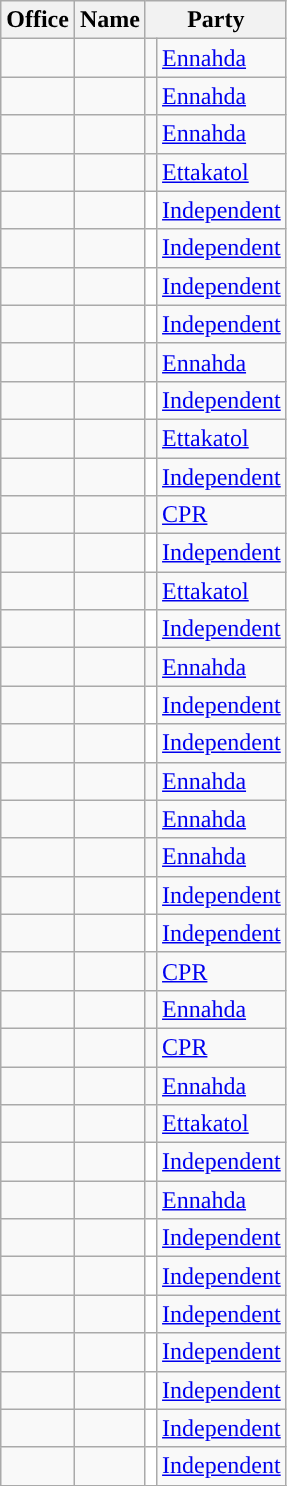<table class="wikitable sortable">
<tr>
<th>Office</th>
<th>Name</th>
<th colspan="2">Party</th>
</tr>
<tr>
<td></td>
<td></td>
<td></td>
<td><a href='#'>Ennahda</a></td>
</tr>
<tr>
<td></td>
<td></td>
<td></td>
<td><a href='#'>Ennahda</a></td>
</tr>
<tr>
<td></td>
<td></td>
<td></td>
<td><a href='#'>Ennahda</a></td>
</tr>
<tr>
<td></td>
<td></td>
<td></td>
<td><a href='#'>Ettakatol</a></td>
</tr>
<tr>
<td></td>
<td></td>
<td bgcolor="#fff"></td>
<td><a href='#'>Independent</a></td>
</tr>
<tr>
<td></td>
<td></td>
<td bgcolor="#fff"></td>
<td><a href='#'>Independent</a></td>
</tr>
<tr>
<td></td>
<td></td>
<td bgcolor="#fff"></td>
<td><a href='#'>Independent</a></td>
</tr>
<tr>
<td></td>
<td></td>
<td bgcolor="#fff"></td>
<td><a href='#'>Independent</a></td>
</tr>
<tr>
<td></td>
<td></td>
<td></td>
<td><a href='#'>Ennahda</a></td>
</tr>
<tr>
<td></td>
<td></td>
<td bgcolor="#fff"></td>
<td><a href='#'>Independent</a></td>
</tr>
<tr>
<td></td>
<td></td>
<td></td>
<td><a href='#'>Ettakatol</a></td>
</tr>
<tr>
<td></td>
<td></td>
<td bgcolor="#fff"></td>
<td><a href='#'>Independent</a></td>
</tr>
<tr>
<td></td>
<td></td>
<td></td>
<td><a href='#'>CPR</a></td>
</tr>
<tr>
<td></td>
<td></td>
<td bgcolor="#fff"></td>
<td><a href='#'>Independent</a></td>
</tr>
<tr>
<td></td>
<td></td>
<td></td>
<td><a href='#'>Ettakatol</a></td>
</tr>
<tr>
<td></td>
<td></td>
<td bgcolor="#fff"></td>
<td><a href='#'>Independent</a></td>
</tr>
<tr>
<td></td>
<td></td>
<td></td>
<td><a href='#'>Ennahda</a></td>
</tr>
<tr>
<td></td>
<td></td>
<td bgcolor="#fff"></td>
<td><a href='#'>Independent</a></td>
</tr>
<tr>
<td></td>
<td></td>
<td bgcolor="#fff"></td>
<td><a href='#'>Independent</a></td>
</tr>
<tr>
<td></td>
<td></td>
<td></td>
<td><a href='#'>Ennahda</a></td>
</tr>
<tr>
<td></td>
<td></td>
<td></td>
<td><a href='#'>Ennahda</a></td>
</tr>
<tr>
<td></td>
<td></td>
<td></td>
<td><a href='#'>Ennahda</a></td>
</tr>
<tr>
<td></td>
<td></td>
<td bgcolor="#fff"></td>
<td><a href='#'>Independent</a></td>
</tr>
<tr>
<td></td>
<td></td>
<td bgcolor="#fff"></td>
<td><a href='#'>Independent</a></td>
</tr>
<tr>
<td></td>
<td></td>
<td></td>
<td><a href='#'>CPR</a></td>
</tr>
<tr>
<td></td>
<td></td>
<td></td>
<td><a href='#'>Ennahda</a></td>
</tr>
<tr>
<td></td>
<td></td>
<td></td>
<td><a href='#'>CPR</a></td>
</tr>
<tr>
<td></td>
<td></td>
<td></td>
<td><a href='#'>Ennahda</a></td>
</tr>
<tr>
<td></td>
<td></td>
<td></td>
<td><a href='#'>Ettakatol</a></td>
</tr>
<tr>
<td></td>
<td></td>
<td bgcolor="#fff"></td>
<td><a href='#'>Independent</a></td>
</tr>
<tr>
<td></td>
<td></td>
<td></td>
<td><a href='#'>Ennahda</a></td>
</tr>
<tr>
<td></td>
<td></td>
<td bgcolor="#fff"></td>
<td><a href='#'>Independent</a></td>
</tr>
<tr>
<td></td>
<td></td>
<td bgcolor="#fff"></td>
<td><a href='#'>Independent</a></td>
</tr>
<tr>
<td></td>
<td></td>
<td bgcolor="#fff"></td>
<td><a href='#'>Independent</a></td>
</tr>
<tr>
<td></td>
<td></td>
<td bgcolor="#fff"></td>
<td><a href='#'>Independent</a></td>
</tr>
<tr>
<td></td>
<td></td>
<td bgcolor="#fff"></td>
<td><a href='#'>Independent</a></td>
</tr>
<tr>
<td></td>
<td></td>
<td bgcolor="#fff"></td>
<td><a href='#'>Independent</a></td>
</tr>
<tr>
<td></td>
<td></td>
<td bgcolor="#fff"></td>
<td><a href='#'>Independent</a></td>
</tr>
<tr>
</tr>
</table>
